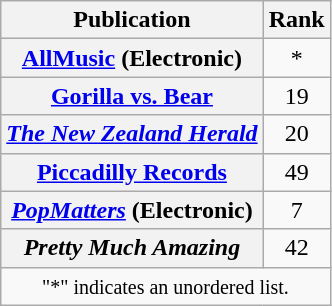<table class="sortable plainrowheaders wikitable">
<tr>
<th>Publication</th>
<th>Rank</th>
</tr>
<tr>
<th scope="row"><a href='#'>AllMusic</a> (Electronic)</th>
<td align=center>*</td>
</tr>
<tr>
<th scope="row"><a href='#'>Gorilla vs. Bear</a></th>
<td align=center>19</td>
</tr>
<tr>
<th scope="row"><em><a href='#'>The New Zealand Herald</a></em></th>
<td align=center>20</td>
</tr>
<tr>
<th scope="row"><a href='#'>Piccadilly Records</a></th>
<td align=center>49</td>
</tr>
<tr>
<th scope="row"><em><a href='#'>PopMatters</a></em> (Electronic)</th>
<td align=center>7</td>
</tr>
<tr>
<th scope="row"><em>Pretty Much Amazing</em></th>
<td align=center>42</td>
</tr>
<tr>
<td colspan=2 style="text-align:center;"><small>"*" indicates an unordered list.</small></td>
</tr>
</table>
